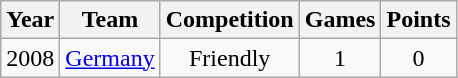<table class="wikitable">
<tr>
<th>Year</th>
<th>Team</th>
<th>Competition</th>
<th>Games</th>
<th>Points</th>
</tr>
<tr align="center">
<td>2008</td>
<td><a href='#'>Germany</a></td>
<td>Friendly</td>
<td>1</td>
<td>0</td>
</tr>
</table>
